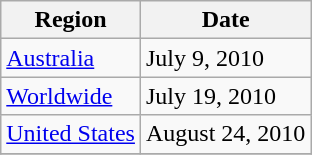<table class="wikitable">
<tr>
<th>Region</th>
<th>Date</th>
</tr>
<tr>
<td><a href='#'>Australia</a></td>
<td>July 9, 2010</td>
</tr>
<tr>
<td><a href='#'>Worldwide</a></td>
<td>July 19, 2010</td>
</tr>
<tr>
<td><a href='#'>United States</a></td>
<td>August 24, 2010</td>
</tr>
<tr>
</tr>
</table>
